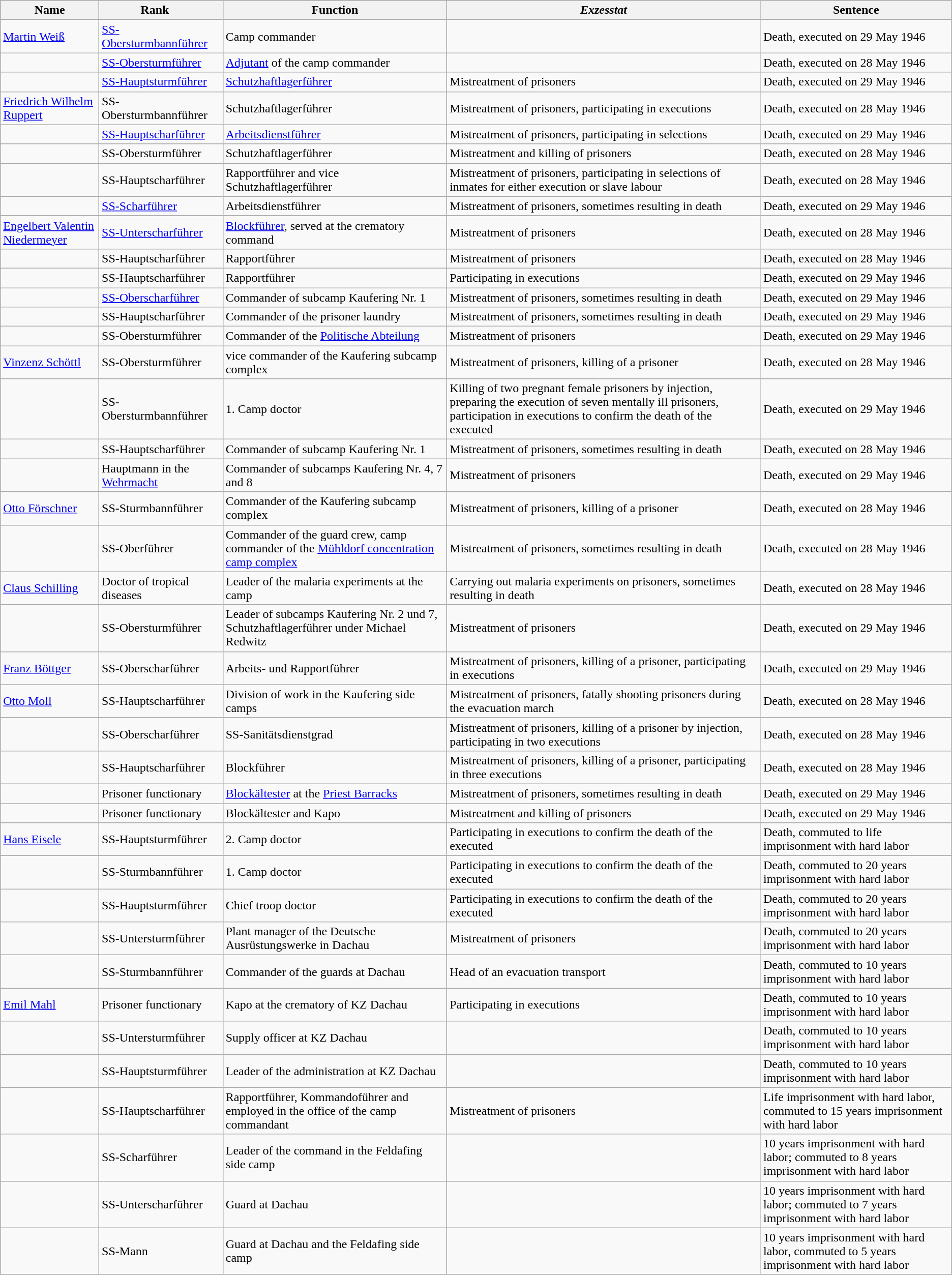<table class="wikitable sortable">
<tr style="background:silver">
<th>Name</th>
<th>Rank    </th>
<th>Function</th>
<th><em>Exzesstat</em></th>
<th>Sentence</th>
</tr>
<tr>
<td><a href='#'>Martin Weiß</a></td>
<td><a href='#'>SS-Obersturmbannführer</a></td>
<td>Camp commander</td>
<td></td>
<td>Death, executed on 29 May 1946</td>
</tr>
<tr>
<td></td>
<td><a href='#'>SS-Obersturmführer</a></td>
<td><a href='#'>Adjutant</a> of the camp commander</td>
<td></td>
<td>Death, executed on 28 May 1946</td>
</tr>
<tr>
<td></td>
<td><a href='#'>SS-Hauptsturmführer</a></td>
<td><a href='#'>Schutzhaftlagerführer</a></td>
<td>Mistreatment of prisoners</td>
<td>Death, executed on 29 May 1946</td>
</tr>
<tr>
<td><a href='#'>Friedrich Wilhelm Ruppert</a></td>
<td>SS-Obersturmbannführer</td>
<td>Schutzhaftlagerführer</td>
<td>Mistreatment of prisoners, participating in executions</td>
<td>Death, executed on 28 May 1946</td>
</tr>
<tr>
<td></td>
<td><a href='#'>SS-Hauptscharführer</a></td>
<td><a href='#'>Arbeitsdienstführer</a></td>
<td>Mistreatment of prisoners, participating in selections</td>
<td>Death, executed on 29 May 1946</td>
</tr>
<tr>
<td></td>
<td>SS-Obersturmführer</td>
<td>Schutzhaftlagerführer</td>
<td>Mistreatment and killing of prisoners</td>
<td>Death, executed on 28 May 1946</td>
</tr>
<tr>
<td></td>
<td>SS-Hauptscharführer</td>
<td>Rapportführer and vice Schutzhaftlagerführer</td>
<td>Mistreatment of prisoners, participating in selections of inmates for either execution or slave labour</td>
<td>Death, executed on 28 May 1946</td>
</tr>
<tr>
<td></td>
<td><a href='#'>SS-Scharführer</a></td>
<td>Arbeitsdienstführer</td>
<td>Mistreatment of prisoners, sometimes resulting in death</td>
<td>Death, executed on 29 May 1946</td>
</tr>
<tr>
<td><a href='#'>Engelbert Valentin Niedermeyer</a></td>
<td><a href='#'>SS-Unterscharführer</a></td>
<td><a href='#'>Blockführer</a>, served at the crematory command</td>
<td>Mistreatment of prisoners</td>
<td>Death, executed on 28 May 1946</td>
</tr>
<tr>
<td></td>
<td>SS-Hauptscharführer</td>
<td>Rapportführer</td>
<td>Mistreatment of prisoners</td>
<td>Death, executed on 28 May 1946</td>
</tr>
<tr>
<td></td>
<td>SS-Hauptscharführer</td>
<td>Rapportführer</td>
<td>Participating in executions</td>
<td>Death, executed on 29 May 1946</td>
</tr>
<tr>
<td></td>
<td><a href='#'>SS-Oberscharführer</a></td>
<td>Commander of subcamp Kaufering Nr. 1</td>
<td>Mistreatment of prisoners, sometimes resulting in death</td>
<td>Death, executed on 29 May 1946</td>
</tr>
<tr>
<td></td>
<td>SS-Hauptscharführer</td>
<td>Commander of the prisoner laundry</td>
<td>Mistreatment of prisoners, sometimes resulting in death</td>
<td>Death, executed on 29 May 1946</td>
</tr>
<tr>
<td></td>
<td>SS-Obersturmführer</td>
<td>Commander of the <a href='#'>Politische Abteilung</a></td>
<td>Mistreatment of prisoners</td>
<td>Death, executed on 29 May 1946</td>
</tr>
<tr>
<td><a href='#'>Vinzenz Schöttl</a></td>
<td>SS-Obersturmführer</td>
<td>vice commander of the Kaufering subcamp complex</td>
<td>Mistreatment of prisoners, killing of a prisoner</td>
<td>Death, executed on 28 May 1946</td>
</tr>
<tr>
<td></td>
<td>SS-Obersturmbannführer</td>
<td>1. Camp doctor</td>
<td>Killing of two pregnant female prisoners by injection, preparing the execution of seven mentally ill prisoners, participation in executions to confirm the death of the executed</td>
<td>Death, executed on 29 May 1946</td>
</tr>
<tr>
<td></td>
<td>SS-Hauptscharführer</td>
<td>Commander of  subcamp Kaufering Nr. 1</td>
<td>Mistreatment of prisoners, sometimes resulting in death</td>
<td>Death, executed on 28 May 1946</td>
</tr>
<tr>
<td></td>
<td>Hauptmann in the <a href='#'>Wehrmacht</a></td>
<td>Commander of subcamps Kaufering Nr. 4, 7 and 8</td>
<td>Mistreatment of prisoners</td>
<td>Death, executed on 29 May 1946</td>
</tr>
<tr>
<td><a href='#'>Otto Förschner</a></td>
<td>SS-Sturmbannführer</td>
<td>Commander of the Kaufering subcamp complex</td>
<td>Mistreatment of prisoners, killing of a prisoner</td>
<td>Death, executed on 28 May 1946</td>
</tr>
<tr>
<td></td>
<td>SS-Oberführer</td>
<td>Commander of the guard crew, camp commander of the <a href='#'>Mühldorf concentration camp complex</a></td>
<td>Mistreatment of prisoners, sometimes resulting in death</td>
<td>Death, executed on 28 May 1946</td>
</tr>
<tr>
<td><a href='#'>Claus Schilling</a></td>
<td>Doctor of tropical diseases</td>
<td>Leader of the malaria experiments at the camp</td>
<td>Carrying out malaria experiments on prisoners, sometimes resulting in death</td>
<td>Death, executed on 28 May 1946</td>
</tr>
<tr>
<td></td>
<td>SS-Obersturmführer</td>
<td>Leader of subcamps Kaufering Nr. 2 und 7, Schutzhaftlagerführer under Michael Redwitz</td>
<td>Mistreatment of prisoners</td>
<td>Death, executed on 29 May 1946</td>
</tr>
<tr>
<td><a href='#'>Franz Böttger</a></td>
<td>SS-Oberscharführer</td>
<td>Arbeits- und Rapportführer</td>
<td>Mistreatment of prisoners, killing of a prisoner, participating in executions</td>
<td>Death, executed on 29 May 1946</td>
</tr>
<tr>
<td><a href='#'>Otto Moll</a></td>
<td>SS-Hauptscharführer</td>
<td>Division of work in the Kaufering side camps</td>
<td>Mistreatment of prisoners, fatally shooting prisoners during the evacuation march</td>
<td>Death, executed on 28 May 1946</td>
</tr>
<tr>
<td></td>
<td>SS-Oberscharführer</td>
<td>SS-Sanitätsdienstgrad</td>
<td>Mistreatment of prisoners, killing of a prisoner by injection, participating in two executions</td>
<td>Death, executed on 28 May 1946</td>
</tr>
<tr>
<td></td>
<td>SS-Hauptscharführer</td>
<td>Blockführer</td>
<td>Mistreatment of prisoners, killing of a prisoner, participating in three executions</td>
<td>Death, executed on 28 May 1946</td>
</tr>
<tr>
<td></td>
<td>Prisoner functionary</td>
<td><a href='#'>Blockältester</a> at the <a href='#'>Priest Barracks</a></td>
<td>Mistreatment of prisoners, sometimes resulting in death</td>
<td>Death, executed on 29 May 1946</td>
</tr>
<tr>
<td></td>
<td>Prisoner functionary</td>
<td>Blockältester and Kapo</td>
<td>Mistreatment and killing of prisoners</td>
<td>Death, executed on 29 May 1946</td>
</tr>
<tr>
<td><a href='#'>Hans Eisele</a></td>
<td>SS-Hauptsturmführer</td>
<td>2. Camp doctor</td>
<td>Participating in executions to confirm the death of the executed</td>
<td>Death, commuted to life imprisonment with hard labor</td>
</tr>
<tr>
<td></td>
<td>SS-Sturmbannführer</td>
<td>1. Camp doctor</td>
<td>Participating in executions to confirm the death of the executed</td>
<td>Death, commuted to 20 years imprisonment with hard labor</td>
</tr>
<tr>
<td></td>
<td>SS-Hauptsturmführer</td>
<td>Chief troop doctor</td>
<td>Participating in executions to confirm the death of the executed</td>
<td>Death, commuted to 20 years imprisonment with hard labor</td>
</tr>
<tr>
<td></td>
<td>SS-Untersturmführer</td>
<td>Plant manager of the Deutsche Ausrüstungswerke in Dachau</td>
<td>Mistreatment of prisoners</td>
<td>Death, commuted to 20 years imprisonment with hard labor</td>
</tr>
<tr>
<td></td>
<td>SS-Sturmbannführer</td>
<td>Commander of the guards at Dachau</td>
<td>Head of an evacuation transport</td>
<td>Death, commuted to 10 years imprisonment with hard labor</td>
</tr>
<tr>
<td><a href='#'>Emil Mahl</a></td>
<td>Prisoner functionary</td>
<td>Kapo at the crematory of KZ Dachau</td>
<td>Participating in executions</td>
<td>Death, commuted to 10 years imprisonment with hard labor</td>
</tr>
<tr>
<td></td>
<td>SS-Untersturmführer</td>
<td>Supply officer at KZ Dachau</td>
<td></td>
<td>Death, commuted to 10 years imprisonment with hard labor</td>
</tr>
<tr>
<td></td>
<td>SS-Hauptsturmführer</td>
<td>Leader of the administration at KZ Dachau</td>
<td></td>
<td>Death, commuted to 10 years imprisonment with hard labor</td>
</tr>
<tr>
<td></td>
<td>SS-Hauptscharführer</td>
<td>Rapportführer, Kommandoführer and employed in the office of the camp commandant</td>
<td>Mistreatment of prisoners</td>
<td>Life imprisonment with hard labor, commuted to 15 years imprisonment with hard labor</td>
</tr>
<tr>
<td></td>
<td>SS-Scharführer</td>
<td>Leader of the command in the Feldafing side camp</td>
<td></td>
<td>10 years imprisonment with hard labor; commuted to 8 years imprisonment with hard labor</td>
</tr>
<tr>
<td></td>
<td>SS-Unterscharführer</td>
<td>Guard at Dachau</td>
<td></td>
<td>10 years imprisonment with hard labor; commuted to 7 years imprisonment with hard labor</td>
</tr>
<tr>
<td></td>
<td>SS-Mann</td>
<td>Guard at Dachau and the Feldafing side camp</td>
<td></td>
<td>10 years imprisonment with hard labor, commuted to 5 years imprisonment with hard labor</td>
</tr>
</table>
